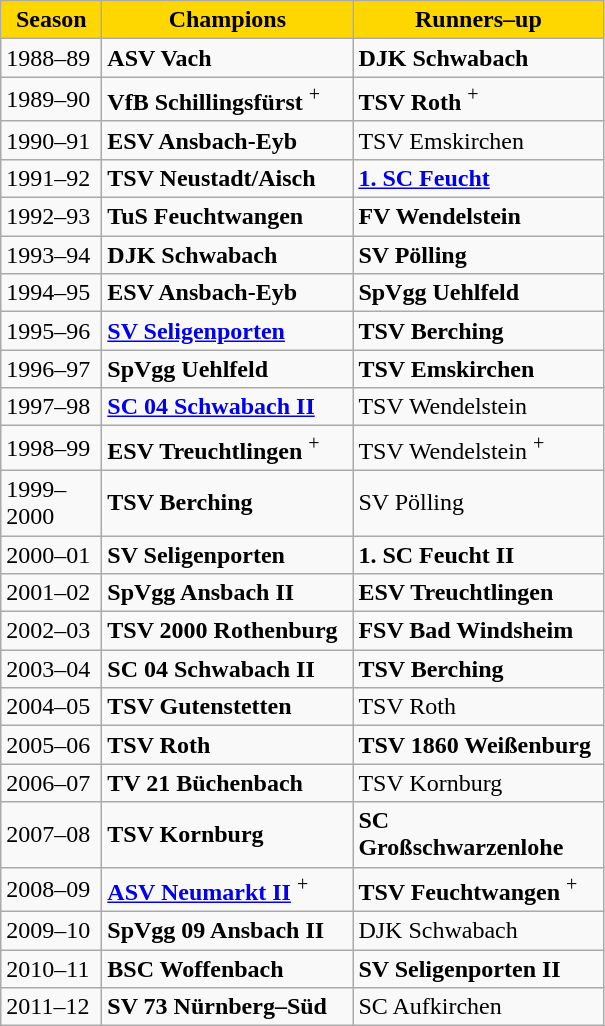<table class="wikitable">
<tr align="center" bgcolor="#FFD700">
<td width="60"><strong>Season</strong></td>
<td width="160"><strong>Champions</strong></td>
<td width="160"><strong>Runners–up</strong></td>
</tr>
<tr>
<td>1988–89</td>
<td><strong>ASV Vach</strong></td>
<td><strong>DJK Schwabach</strong></td>
</tr>
<tr>
<td>1989–90</td>
<td><strong>VfB Schillingsfürst</strong> <sup>+</sup></td>
<td><strong>TSV Roth</strong> <sup>+</sup></td>
</tr>
<tr>
<td>1990–91</td>
<td><strong>ESV Ansbach-Eyb</strong></td>
<td>TSV Emskirchen</td>
</tr>
<tr>
<td>1991–92</td>
<td><strong>TSV Neustadt/Aisch</strong></td>
<td><strong><a href='#'>1. SC Feucht</a></strong></td>
</tr>
<tr>
<td>1992–93</td>
<td><strong>TuS Feuchtwangen</strong></td>
<td><strong>FV Wendelstein</strong></td>
</tr>
<tr>
<td>1993–94</td>
<td><strong>DJK Schwabach</strong></td>
<td><strong>SV Pölling</strong></td>
</tr>
<tr>
<td>1994–95</td>
<td><strong>ESV Ansbach-Eyb</strong></td>
<td><strong>SpVgg Uehlfeld</strong></td>
</tr>
<tr>
<td>1995–96</td>
<td><strong><a href='#'>SV Seligenporten</a></strong></td>
<td><strong>TSV Berching</strong></td>
</tr>
<tr>
<td>1996–97</td>
<td><strong>SpVgg Uehlfeld</strong></td>
<td><strong>TSV Emskirchen</strong></td>
</tr>
<tr>
<td>1997–98</td>
<td><strong><a href='#'>SC 04 Schwabach II</a></strong></td>
<td>TSV Wendelstein</td>
</tr>
<tr>
<td>1998–99</td>
<td><strong>ESV Treuchtlingen</strong> <sup>+</sup></td>
<td>TSV Wendelstein <sup>+</sup></td>
</tr>
<tr>
<td>1999–2000</td>
<td><strong>TSV Berching</strong></td>
<td>SV Pölling</td>
</tr>
<tr>
<td>2000–01</td>
<td><strong>SV Seligenporten</strong></td>
<td><strong>1. SC Feucht II</strong></td>
</tr>
<tr>
<td>2001–02</td>
<td><strong>SpVgg Ansbach II</strong></td>
<td><strong>ESV Treuchtlingen</strong></td>
</tr>
<tr>
<td>2002–03</td>
<td><strong>TSV 2000 Rothenburg</strong></td>
<td><strong>FSV Bad Windsheim</strong></td>
</tr>
<tr>
<td>2003–04</td>
<td><strong>SC 04 Schwabach II</strong></td>
<td><strong>TSV Berching</strong></td>
</tr>
<tr>
<td>2004–05</td>
<td><strong>TSV Gutenstetten</strong></td>
<td>TSV Roth</td>
</tr>
<tr>
<td>2005–06</td>
<td><strong>TSV Roth</strong></td>
<td><strong>TSV 1860 Weißenburg</strong></td>
</tr>
<tr>
<td>2006–07</td>
<td><strong>TV 21 Büchenbach</strong></td>
<td>TSV Kornburg</td>
</tr>
<tr>
<td>2007–08</td>
<td><strong>TSV Kornburg</strong></td>
<td><strong>SC Großschwarzenlohe</strong></td>
</tr>
<tr>
<td>2008–09</td>
<td><strong><a href='#'>ASV Neumarkt II</a></strong> <sup>+</sup></td>
<td><strong>TSV Feuchtwangen</strong> <sup>+</sup></td>
</tr>
<tr>
<td>2009–10</td>
<td><strong>SpVgg 09 Ansbach II</strong></td>
<td>DJK Schwabach</td>
</tr>
<tr>
<td>2010–11</td>
<td><strong>BSC Woffenbach</strong></td>
<td><strong>SV Seligenporten II</strong></td>
</tr>
<tr>
<td>2011–12</td>
<td><strong>SV 73 Nürnberg–Süd</strong></td>
<td>SC Aufkirchen</td>
</tr>
</table>
